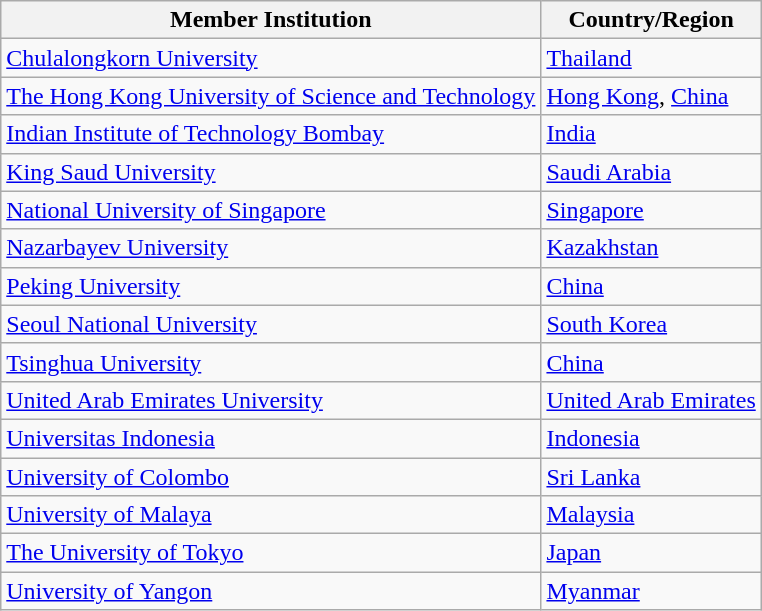<table class="wikitable">
<tr>
<th>Member Institution</th>
<th>Country/Region</th>
</tr>
<tr>
<td><a href='#'>Chulalongkorn University</a></td>
<td><a href='#'>Thailand</a></td>
</tr>
<tr>
<td><a href='#'>The Hong Kong University of Science and Technology</a></td>
<td><a href='#'>Hong Kong</a>, <a href='#'>China</a></td>
</tr>
<tr>
<td><a href='#'>Indian Institute of Technology Bombay</a></td>
<td><a href='#'>India</a></td>
</tr>
<tr>
<td><a href='#'>King Saud University</a></td>
<td><a href='#'>Saudi Arabia</a></td>
</tr>
<tr>
<td><a href='#'>National University of Singapore</a></td>
<td><a href='#'>Singapore</a></td>
</tr>
<tr>
<td><a href='#'>Nazarbayev University</a></td>
<td><a href='#'>Kazakhstan</a></td>
</tr>
<tr>
<td><a href='#'>Peking University</a></td>
<td><a href='#'>China</a></td>
</tr>
<tr>
<td><a href='#'>Seoul National University</a></td>
<td><a href='#'>South Korea</a></td>
</tr>
<tr>
<td><a href='#'>Tsinghua University</a></td>
<td><a href='#'>China</a></td>
</tr>
<tr>
<td><a href='#'>United Arab Emirates University</a></td>
<td><a href='#'>United Arab Emirates</a></td>
</tr>
<tr>
<td><a href='#'>Universitas Indonesia</a></td>
<td><a href='#'>Indonesia</a></td>
</tr>
<tr>
<td><a href='#'>University of Colombo</a></td>
<td><a href='#'>Sri Lanka</a></td>
</tr>
<tr>
<td><a href='#'>University of Malaya</a></td>
<td><a href='#'>Malaysia</a></td>
</tr>
<tr>
<td><a href='#'>The University of Tokyo</a></td>
<td><a href='#'>Japan</a></td>
</tr>
<tr>
<td><a href='#'>University of Yangon</a></td>
<td><a href='#'>Myanmar</a></td>
</tr>
</table>
